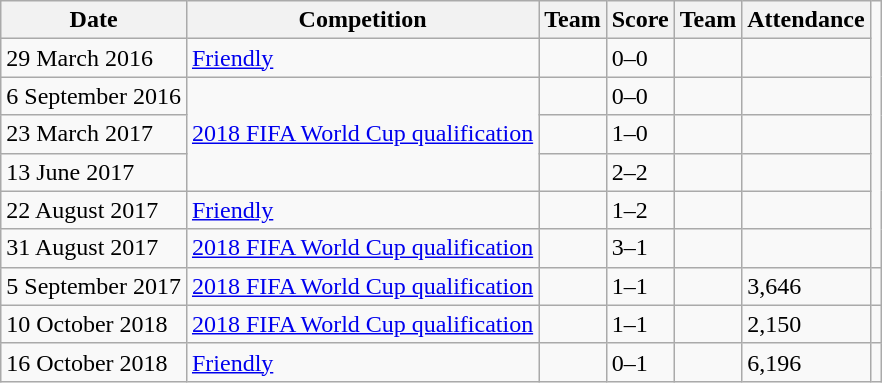<table class="wikitable">
<tr>
<th>Date</th>
<th>Competition</th>
<th>Team</th>
<th>Score</th>
<th>Team</th>
<th>Attendance</th>
</tr>
<tr>
<td>29 March 2016</td>
<td><a href='#'>Friendly</a></td>
<td></td>
<td>0–0</td>
<td></td>
<td></td>
</tr>
<tr>
<td>6 September 2016</td>
<td rowspan="3"><a href='#'>2018 FIFA World Cup qualification</a></td>
<td></td>
<td>0–0</td>
<td></td>
<td></td>
</tr>
<tr>
<td>23 March 2017</td>
<td></td>
<td>1–0</td>
<td></td>
<td></td>
</tr>
<tr>
<td>13 June 2017</td>
<td></td>
<td>2–2</td>
<td></td>
<td></td>
</tr>
<tr>
<td>22 August 2017</td>
<td><a href='#'>Friendly</a></td>
<td></td>
<td>1–2</td>
<td></td>
<td></td>
</tr>
<tr>
<td>31 August 2017</td>
<td><a href='#'>2018 FIFA World Cup qualification</a></td>
<td></td>
<td>3–1</td>
<td></td>
<td></td>
</tr>
<tr>
<td>5 September 2017</td>
<td><a href='#'>2018 FIFA World Cup qualification</a></td>
<td></td>
<td>1–1</td>
<td></td>
<td>3,646</td>
<td></td>
</tr>
<tr>
<td>10 October 2018</td>
<td><a href='#'>2018 FIFA World Cup qualification</a></td>
<td></td>
<td>1–1</td>
<td></td>
<td>2,150</td>
<td></td>
</tr>
<tr>
<td>16 October 2018</td>
<td><a href='#'>Friendly</a></td>
<td></td>
<td>0–1</td>
<td></td>
<td>6,196</td>
</tr>
</table>
